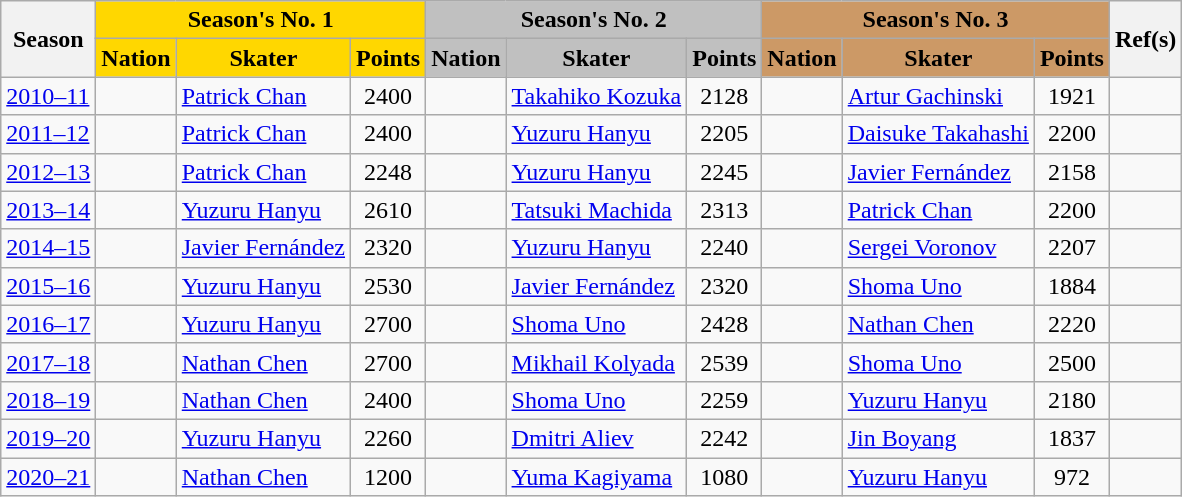<table class="wikitable sortable">
<tr>
<th rowspan="2">Season</th>
<th colspan="3" style="background-color: gold;">Season's No. 1</th>
<th colspan="3" style="background-color: silver;">Season's No. 2</th>
<th colspan="3" style="background-color: #cc9966;">Season's No. 3</th>
<th rowspan="2">Ref(s)</th>
</tr>
<tr>
<th style="background-color: gold;">Nation</th>
<th style="background-color: gold;">Skater</th>
<th style="background-color: gold;">Points</th>
<th style="background-color: silver;">Nation</th>
<th style="background-color: silver;">Skater</th>
<th style="background-color: silver;">Points</th>
<th style="background-color: #cc9966;">Nation</th>
<th style="background-color: #cc9966;">Skater</th>
<th style="background-color: #cc9966;">Points</th>
</tr>
<tr>
<td><a href='#'>2010–11</a></td>
<td></td>
<td><a href='#'>Patrick Chan</a></td>
<td style="text-align: center;">2400</td>
<td></td>
<td><a href='#'>Takahiko Kozuka</a></td>
<td style="text-align: center;">2128</td>
<td></td>
<td><a href='#'>Artur Gachinski</a></td>
<td style="text-align: center;">1921</td>
<td></td>
</tr>
<tr>
<td><a href='#'>2011–12</a></td>
<td></td>
<td><a href='#'>Patrick Chan</a></td>
<td style="text-align: center;">2400</td>
<td></td>
<td><a href='#'>Yuzuru Hanyu</a></td>
<td style="text-align: center;">2205</td>
<td></td>
<td><a href='#'>Daisuke Takahashi</a></td>
<td style="text-align: center;">2200</td>
<td></td>
</tr>
<tr>
<td><a href='#'>2012–13</a></td>
<td></td>
<td><a href='#'>Patrick Chan</a></td>
<td style="text-align: center;">2248</td>
<td></td>
<td><a href='#'>Yuzuru Hanyu</a></td>
<td style="text-align: center;">2245</td>
<td></td>
<td><a href='#'>Javier Fernández</a></td>
<td style="text-align: center;">2158</td>
<td></td>
</tr>
<tr>
<td><a href='#'>2013–14</a></td>
<td></td>
<td><a href='#'>Yuzuru Hanyu</a></td>
<td style="text-align: center;">2610</td>
<td></td>
<td><a href='#'>Tatsuki Machida</a></td>
<td style="text-align: center;">2313</td>
<td></td>
<td><a href='#'>Patrick Chan</a></td>
<td style="text-align: center;">2200</td>
<td></td>
</tr>
<tr>
<td><a href='#'>2014–15</a></td>
<td></td>
<td><a href='#'>Javier Fernández</a></td>
<td style="text-align: center;">2320</td>
<td></td>
<td><a href='#'>Yuzuru Hanyu</a></td>
<td style="text-align: center;">2240</td>
<td></td>
<td><a href='#'>Sergei Voronov</a></td>
<td style="text-align: center;">2207</td>
<td></td>
</tr>
<tr>
<td><a href='#'>2015–16</a></td>
<td></td>
<td><a href='#'>Yuzuru Hanyu</a></td>
<td style="text-align: center;">2530</td>
<td></td>
<td><a href='#'>Javier Fernández</a></td>
<td style="text-align: center;">2320</td>
<td></td>
<td><a href='#'>Shoma Uno</a></td>
<td style="text-align: center;">1884</td>
<td></td>
</tr>
<tr>
<td><a href='#'>2016–17</a></td>
<td></td>
<td><a href='#'>Yuzuru Hanyu</a></td>
<td style="text-align: center;">2700</td>
<td></td>
<td><a href='#'>Shoma Uno</a></td>
<td style="text-align: center;">2428</td>
<td></td>
<td><a href='#'>Nathan Chen</a></td>
<td style="text-align: center;">2220</td>
<td></td>
</tr>
<tr>
<td><a href='#'>2017–18</a></td>
<td></td>
<td><a href='#'>Nathan Chen</a></td>
<td style="text-align: center;">2700</td>
<td></td>
<td><a href='#'>Mikhail Kolyada</a></td>
<td style="text-align: center;">2539</td>
<td></td>
<td><a href='#'>Shoma Uno</a></td>
<td style="text-align: center;">2500</td>
<td></td>
</tr>
<tr>
<td><a href='#'>2018–19</a></td>
<td></td>
<td><a href='#'>Nathan Chen</a></td>
<td style="text-align: center;">2400</td>
<td></td>
<td><a href='#'>Shoma Uno</a></td>
<td style="text-align: center;">2259</td>
<td></td>
<td><a href='#'>Yuzuru Hanyu</a></td>
<td style="text-align: center;">2180</td>
<td></td>
</tr>
<tr>
<td><a href='#'>2019–20</a></td>
<td></td>
<td><a href='#'>Yuzuru Hanyu</a></td>
<td style="text-align: center;">2260</td>
<td></td>
<td><a href='#'>Dmitri Aliev</a></td>
<td style="text-align: center;">2242</td>
<td></td>
<td><a href='#'>Jin Boyang</a></td>
<td style="text-align: center;">1837</td>
<td></td>
</tr>
<tr>
<td><a href='#'>2020–21</a></td>
<td></td>
<td><a href='#'>Nathan Chen</a></td>
<td style="text-align: center;">1200</td>
<td></td>
<td><a href='#'>Yuma Kagiyama</a></td>
<td style="text-align: center;">1080</td>
<td></td>
<td><a href='#'>Yuzuru Hanyu</a></td>
<td style="text-align: center;">972</td>
<td></td>
</tr>
</table>
